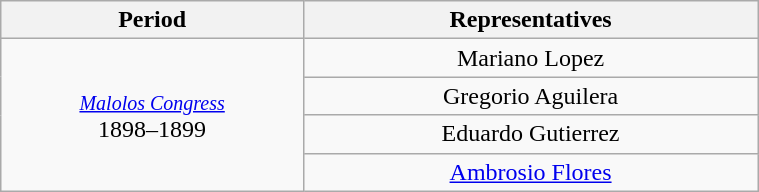<table class="wikitable" style="text-align:center; width:40%;">
<tr>
<th width="40%">Period</th>
<th>Representatives</th>
</tr>
<tr>
<td rowspan="4"><small><em><a href='#'>Malolos Congress</a></em></small><br>1898–1899</td>
<td>Mariano Lopez</td>
</tr>
<tr>
<td>Gregorio Aguilera</td>
</tr>
<tr>
<td>Eduardo Gutierrez</td>
</tr>
<tr>
<td><a href='#'>Ambrosio Flores</a></td>
</tr>
</table>
